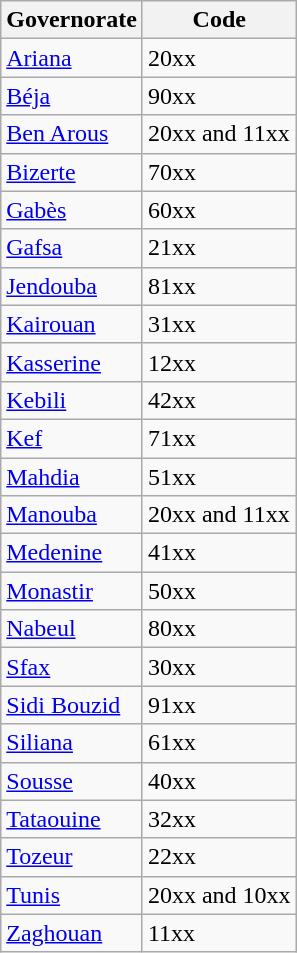<table class="wikitable sortable">
<tr>
<th>Governorate</th>
<th>Code</th>
</tr>
<tr>
<td><a href='#'>Ariana</a></td>
<td>20xx</td>
</tr>
<tr>
<td><a href='#'>Béja</a></td>
<td>90xx</td>
</tr>
<tr>
<td><a href='#'>Ben Arous</a></td>
<td>20xx and 11xx</td>
</tr>
<tr>
<td><a href='#'>Bizerte</a></td>
<td>70xx</td>
</tr>
<tr>
<td><a href='#'>Gabès</a></td>
<td>60xx</td>
</tr>
<tr>
<td><a href='#'>Gafsa</a></td>
<td>21xx</td>
</tr>
<tr>
<td><a href='#'>Jendouba</a></td>
<td>81xx</td>
</tr>
<tr>
<td><a href='#'>Kairouan</a></td>
<td>31xx</td>
</tr>
<tr>
<td><a href='#'>Kasserine</a></td>
<td>12xx</td>
</tr>
<tr>
<td><a href='#'>Kebili</a></td>
<td>42xx</td>
</tr>
<tr>
<td><a href='#'>Kef</a></td>
<td>71xx</td>
</tr>
<tr>
<td><a href='#'>Mahdia</a></td>
<td>51xx</td>
</tr>
<tr>
<td><a href='#'>Manouba</a></td>
<td>20xx and 11xx</td>
</tr>
<tr>
<td><a href='#'>Medenine</a></td>
<td>41xx</td>
</tr>
<tr>
<td><a href='#'>Monastir</a></td>
<td>50xx</td>
</tr>
<tr>
<td><a href='#'>Nabeul</a></td>
<td>80xx</td>
</tr>
<tr>
<td><a href='#'>Sfax</a></td>
<td>30xx</td>
</tr>
<tr>
<td><a href='#'>Sidi Bouzid</a></td>
<td>91xx</td>
</tr>
<tr>
<td><a href='#'>Siliana</a></td>
<td>61xx</td>
</tr>
<tr>
<td><a href='#'>Sousse</a></td>
<td>40xx</td>
</tr>
<tr>
<td><a href='#'>Tataouine</a></td>
<td>32xx</td>
</tr>
<tr>
<td><a href='#'>Tozeur</a></td>
<td>22xx</td>
</tr>
<tr>
<td><a href='#'>Tunis</a></td>
<td>20xx and 10xx</td>
</tr>
<tr>
<td><a href='#'>Zaghouan</a></td>
<td>11xx</td>
</tr>
</table>
